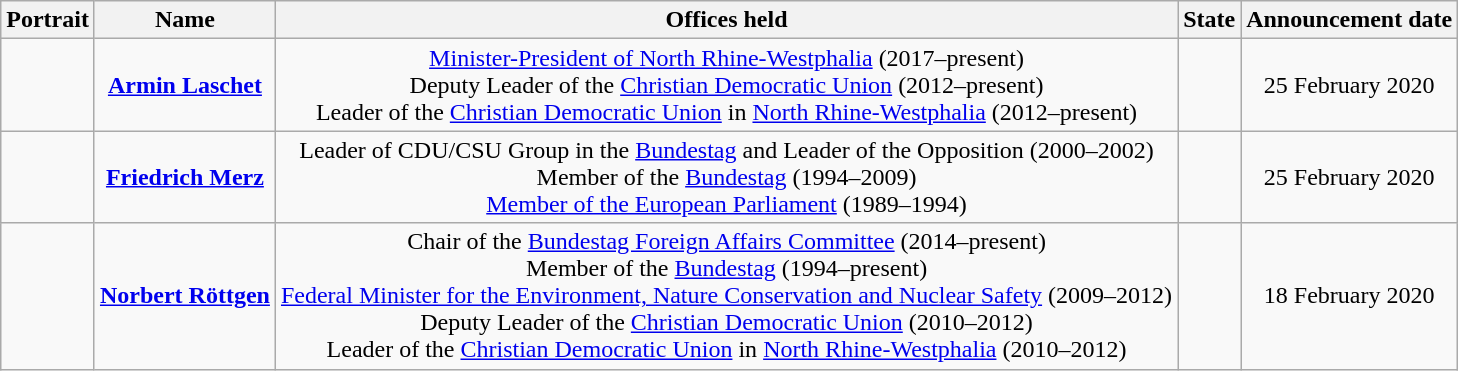<table class="wikitable"  style="text-align:center;">
<tr>
<th>Portrait</th>
<th>Name</th>
<th>Offices held</th>
<th>State</th>
<th>Announcement date</th>
</tr>
<tr>
<td></td>
<td><strong><a href='#'>Armin Laschet</a></strong><br></td>
<td><a href='#'>Minister-President of North Rhine-Westphalia</a> (2017–present)<br>Deputy Leader of the <a href='#'>Christian Democratic Union</a> (2012–present)<br>Leader of the <a href='#'>Christian Democratic Union</a> in <a href='#'>North Rhine-Westphalia</a> (2012–present)</td>
<td></td>
<td>25 February 2020</td>
</tr>
<tr>
<td></td>
<td><strong><a href='#'>Friedrich Merz</a></strong><br></td>
<td>Leader of CDU/CSU Group in the <a href='#'>Bundestag</a> and Leader of the Opposition (2000–2002)<br>Member of the <a href='#'>Bundestag</a> (1994–2009)<br><a href='#'>Member of the European Parliament</a> (1989–1994)</td>
<td></td>
<td>25 February 2020</td>
</tr>
<tr>
<td></td>
<td><strong><a href='#'>Norbert Röttgen</a></strong><br></td>
<td>Chair of the <a href='#'>Bundestag Foreign Affairs Committee</a> (2014–present)<br>Member of the <a href='#'>Bundestag</a> (1994–present)<br><a href='#'>Federal Minister for the Environment, Nature Conservation and Nuclear Safety</a> (2009–2012)<br>Deputy Leader of the <a href='#'>Christian Democratic Union</a> (2010–2012)<br>Leader of the <a href='#'>Christian Democratic Union</a> in <a href='#'>North Rhine-Westphalia</a> (2010–2012)</td>
<td></td>
<td>18 February 2020</td>
</tr>
</table>
